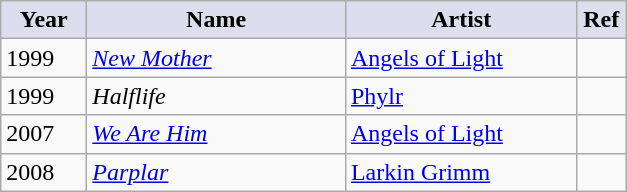<table class="wikitable"}>
<tr>
<th style="background:#dde; width:50px;">Year</th>
<th style="background:#dde; width:165px;">Name</th>
<th style="background:#dde; width:147px;">Artist</th>
<th style="background:#dde; width:25px;">Ref</th>
</tr>
<tr>
<td>1999</td>
<td><em><a href='#'>New Mother</a></em></td>
<td><a href='#'>Angels of Light</a></td>
<td></td>
</tr>
<tr>
<td>1999</td>
<td><em>Halflife</em></td>
<td><a href='#'>Phylr</a></td>
<td></td>
</tr>
<tr>
<td>2007</td>
<td><em><a href='#'>We Are Him</a></em></td>
<td><a href='#'>Angels of Light</a></td>
<td></td>
</tr>
<tr>
<td>2008</td>
<td><em><a href='#'>Parplar</a></em></td>
<td><a href='#'>Larkin Grimm</a></td>
<td></td>
</tr>
</table>
